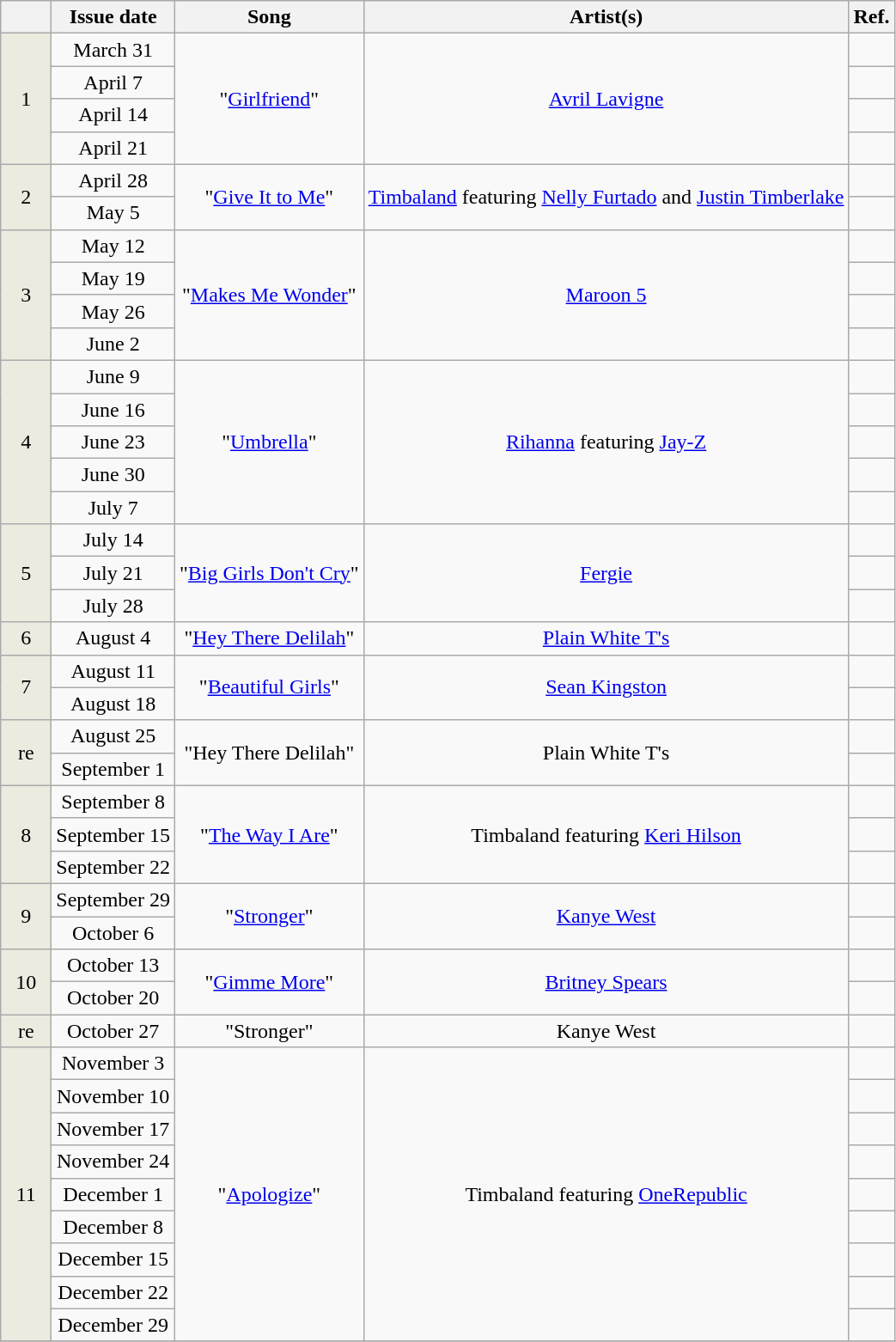<table class="wikitable" style="text-align: center;">
<tr>
<th scope="col" style="width:2em;"></th>
<th>Issue date</th>
<th>Song</th>
<th>Artist(s)</th>
<th>Ref.</th>
</tr>
<tr>
<td style="background-color:#EDEAE0;" rowspan="4">1</td>
<td>March 31</td>
<td align=center rowspan=4>"<a href='#'>Girlfriend</a>"</td>
<td align=center rowspan=4><a href='#'>Avril Lavigne</a></td>
<td align=center></td>
</tr>
<tr>
<td>April 7</td>
<td align=center></td>
</tr>
<tr>
<td>April 14</td>
<td align=center></td>
</tr>
<tr>
<td>April 21</td>
<td align=center></td>
</tr>
<tr>
<td style="background-color:#EDEAE0;" rowspan="2">2</td>
<td>April 28</td>
<td align=center rowspan=2>"<a href='#'>Give It to Me</a>"</td>
<td align=center rowspan=2><a href='#'>Timbaland</a> featuring <a href='#'>Nelly Furtado</a> and <a href='#'>Justin Timberlake</a></td>
<td align=center></td>
</tr>
<tr>
<td>May 5</td>
<td align=center></td>
</tr>
<tr>
<td style="background-color:#EDEAE0;" rowspan="4">3</td>
<td>May 12</td>
<td align=center rowspan=4>"<a href='#'>Makes Me Wonder</a>"</td>
<td align=center rowspan=4><a href='#'>Maroon 5</a></td>
<td align=center></td>
</tr>
<tr>
<td>May 19</td>
<td align=center></td>
</tr>
<tr>
<td>May 26</td>
<td align=center></td>
</tr>
<tr>
<td>June 2</td>
<td align=center></td>
</tr>
<tr>
<td style="background-color:#EDEAE0;" rowspan="5">4</td>
<td>June 9</td>
<td align=center rowspan=5>"<a href='#'>Umbrella</a>"</td>
<td align=center rowspan=5><a href='#'>Rihanna</a> featuring <a href='#'>Jay-Z</a></td>
<td align=center></td>
</tr>
<tr>
<td>June 16</td>
<td align=center></td>
</tr>
<tr>
<td>June 23</td>
<td align=center></td>
</tr>
<tr>
<td>June 30</td>
<td align=center></td>
</tr>
<tr>
<td>July 7</td>
<td align=center></td>
</tr>
<tr>
<td style="background-color:#EDEAE0;" rowspan="3">5</td>
<td>July 14</td>
<td align=center rowspan=3>"<a href='#'>Big Girls Don't Cry</a>"</td>
<td align=center rowspan=3><a href='#'>Fergie</a></td>
<td align=center></td>
</tr>
<tr>
<td>July 21</td>
<td align=center></td>
</tr>
<tr>
<td>July 28</td>
<td align=center></td>
</tr>
<tr>
<td style="background-color:#EDEAE0;">6</td>
<td>August 4</td>
<td align=center>"<a href='#'>Hey There Delilah</a>"</td>
<td align=center><a href='#'>Plain White T's</a></td>
<td align=center></td>
</tr>
<tr>
<td style="background-color:#EDEAE0;" rowspan="2">7</td>
<td>August 11</td>
<td align=center rowspan=2>"<a href='#'>Beautiful Girls</a>"</td>
<td align=center rowspan=2><a href='#'>Sean Kingston</a></td>
<td align=center></td>
</tr>
<tr>
<td>August 18</td>
<td align=center></td>
</tr>
<tr>
<td style="background-color:#EDEAE0;" rowspan="2">re</td>
<td>August 25</td>
<td align=center rowspan=2>"Hey There Delilah"</td>
<td align=center rowspan=2>Plain White T's</td>
<td align=center></td>
</tr>
<tr>
<td>September 1</td>
<td align=center></td>
</tr>
<tr>
<td style="background-color:#EDEAE0;" rowspan="3">8</td>
<td>September 8</td>
<td align=center rowspan=3>"<a href='#'>The Way I Are</a>"</td>
<td align=center rowspan=3>Timbaland featuring <a href='#'>Keri Hilson</a></td>
<td align=center></td>
</tr>
<tr>
<td>September 15</td>
<td align=center></td>
</tr>
<tr>
<td>September 22</td>
<td align=center></td>
</tr>
<tr>
<td style="background-color:#EDEAE0;" rowspan="2">9</td>
<td>September 29</td>
<td align=center rowspan=2>"<a href='#'>Stronger</a>"</td>
<td align=center rowspan=2><a href='#'>Kanye West</a></td>
<td align=center></td>
</tr>
<tr>
<td>October 6</td>
<td align=center></td>
</tr>
<tr>
<td style="background-color:#EDEAE0;" rowspan="2">10</td>
<td>October 13</td>
<td align=center rowspan=2>"<a href='#'>Gimme More</a>"</td>
<td align=center rowspan=2><a href='#'>Britney Spears</a></td>
<td align=center></td>
</tr>
<tr>
<td>October 20</td>
<td align=center></td>
</tr>
<tr>
<td style="background-color:#EDEAE0;">re</td>
<td>October 27</td>
<td align=center>"Stronger"</td>
<td align=center>Kanye West</td>
<td align=center></td>
</tr>
<tr>
<td style="background-color:#EDEAE0;" rowspan="9">11</td>
<td>November 3</td>
<td align=center rowspan=9>"<a href='#'>Apologize</a>"</td>
<td align=center rowspan=9>Timbaland featuring <a href='#'>OneRepublic</a></td>
<td align=center></td>
</tr>
<tr>
<td>November 10</td>
<td align=center></td>
</tr>
<tr>
<td>November 17</td>
<td align=center></td>
</tr>
<tr>
<td>November 24</td>
<td align=center></td>
</tr>
<tr>
<td>December 1</td>
<td align=center></td>
</tr>
<tr>
<td>December 8</td>
<td align=center></td>
</tr>
<tr>
<td>December 15</td>
<td align=center></td>
</tr>
<tr>
<td>December 22</td>
<td align=center></td>
</tr>
<tr>
<td>December 29</td>
<td align=center></td>
</tr>
<tr>
</tr>
</table>
